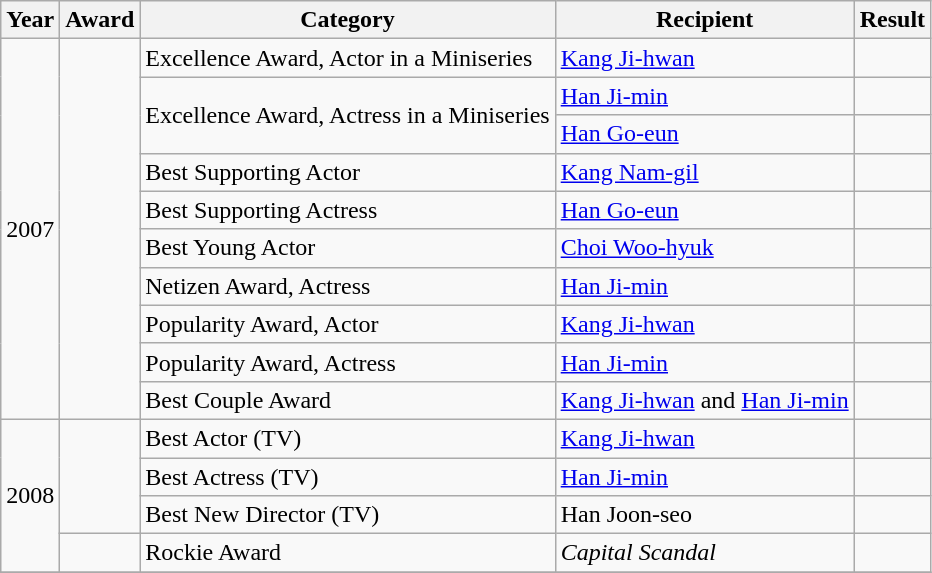<table class="wikitable">
<tr>
<th>Year</th>
<th>Award</th>
<th>Category</th>
<th>Recipient</th>
<th>Result</th>
</tr>
<tr>
<td rowspan=10>2007</td>
<td rowspan=10></td>
<td>Excellence Award, Actor in a Miniseries</td>
<td><a href='#'>Kang Ji-hwan</a></td>
<td></td>
</tr>
<tr>
<td rowspan=2>Excellence Award, Actress in a Miniseries</td>
<td><a href='#'>Han Ji-min</a></td>
<td></td>
</tr>
<tr>
<td><a href='#'>Han Go-eun</a></td>
<td></td>
</tr>
<tr>
<td>Best Supporting Actor</td>
<td><a href='#'>Kang Nam-gil</a></td>
<td></td>
</tr>
<tr>
<td>Best Supporting Actress</td>
<td><a href='#'>Han Go-eun</a></td>
<td></td>
</tr>
<tr>
<td>Best Young Actor</td>
<td><a href='#'>Choi Woo-hyuk</a></td>
<td></td>
</tr>
<tr>
<td>Netizen Award, Actress</td>
<td><a href='#'>Han Ji-min</a></td>
<td></td>
</tr>
<tr>
<td>Popularity Award, Actor</td>
<td><a href='#'>Kang Ji-hwan</a></td>
<td></td>
</tr>
<tr>
<td>Popularity Award, Actress</td>
<td><a href='#'>Han Ji-min</a></td>
<td></td>
</tr>
<tr>
<td>Best Couple Award</td>
<td><a href='#'>Kang Ji-hwan</a> and <a href='#'>Han Ji-min</a></td>
<td></td>
</tr>
<tr>
<td rowspan=4>2008</td>
<td rowspan=3></td>
<td>Best Actor (TV)</td>
<td><a href='#'>Kang Ji-hwan</a></td>
<td></td>
</tr>
<tr>
<td>Best Actress (TV)</td>
<td><a href='#'>Han Ji-min</a></td>
<td></td>
</tr>
<tr>
<td>Best New Director (TV)</td>
<td>Han Joon-seo</td>
<td></td>
</tr>
<tr>
<td></td>
<td>Rockie Award</td>
<td><em>Capital Scandal</em></td>
<td></td>
</tr>
<tr>
</tr>
</table>
